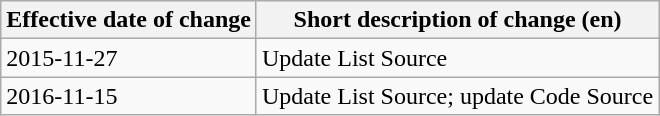<table class="wikitable">
<tr>
<th>Effective date of change</th>
<th>Short description of change (en)</th>
</tr>
<tr>
<td>2015-11-27</td>
<td>Update List Source</td>
</tr>
<tr>
<td>2016-11-15</td>
<td>Update List Source; update Code Source</td>
</tr>
</table>
